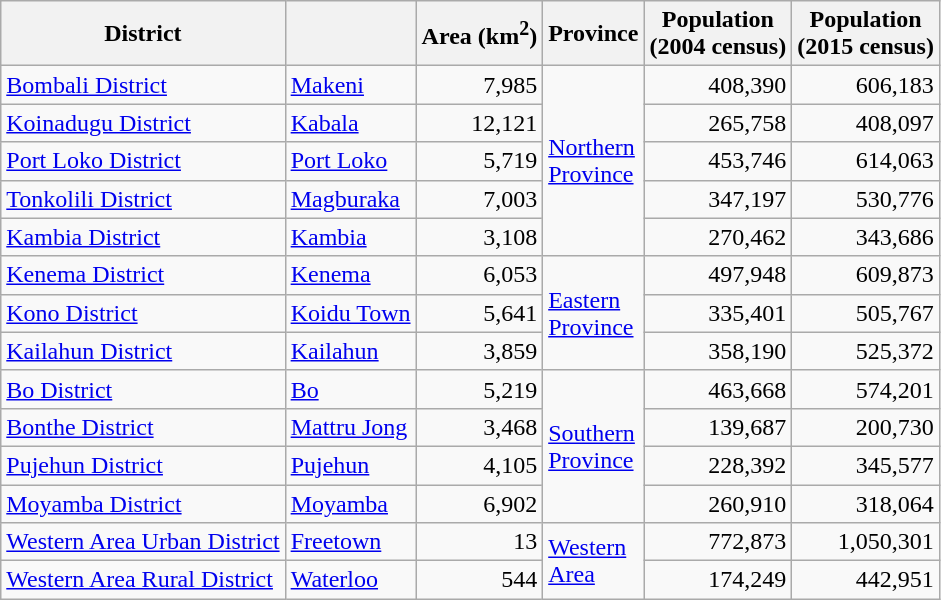<table class="wikitable" style="float:left;">
<tr>
<th>District</th>
<th Capital></th>
<th>Area (km<sup>2</sup>)</th>
<th>Province</th>
<th>Population<br> (2004 census)</th>
<th>Population<br> (2015 census)</th>
</tr>
<tr>
<td><a href='#'>Bombali District</a></td>
<td><a href='#'>Makeni</a></td>
<td align="right">7,985</td>
<td rowspan="5"><a href='#'>Northern<br> Province</a></td>
<td align="right">408,390</td>
<td align="right">606,183</td>
</tr>
<tr>
<td><a href='#'>Koinadugu District</a></td>
<td><a href='#'>Kabala</a></td>
<td align="right">12,121</td>
<td align="right">265,758</td>
<td align="right">408,097</td>
</tr>
<tr>
<td><a href='#'>Port Loko District</a></td>
<td><a href='#'>Port Loko</a></td>
<td align="right">5,719</td>
<td align="right">453,746</td>
<td align="right">614,063</td>
</tr>
<tr>
<td><a href='#'>Tonkolili District</a></td>
<td><a href='#'>Magburaka</a></td>
<td align="right">7,003</td>
<td align="right">347,197</td>
<td align="right">530,776</td>
</tr>
<tr>
<td><a href='#'>Kambia District</a></td>
<td><a href='#'>Kambia</a></td>
<td align="right">3,108</td>
<td align="right">270,462</td>
<td align="right">343,686</td>
</tr>
<tr>
<td><a href='#'>Kenema District</a></td>
<td><a href='#'>Kenema</a></td>
<td align="right">6,053</td>
<td rowspan="3"><a href='#'>Eastern<br> Province</a></td>
<td align="right">497,948</td>
<td align="right">609,873</td>
</tr>
<tr>
<td><a href='#'>Kono District</a></td>
<td><a href='#'>Koidu Town</a></td>
<td align="right">5,641</td>
<td align="right">335,401</td>
<td align="right">505,767</td>
</tr>
<tr>
<td><a href='#'>Kailahun District</a></td>
<td><a href='#'>Kailahun</a></td>
<td align="right">3,859</td>
<td align="right">358,190</td>
<td align="right">525,372</td>
</tr>
<tr>
<td><a href='#'>Bo District</a></td>
<td><a href='#'>Bo</a></td>
<td align="right">5,219</td>
<td rowspan="4"><a href='#'>Southern<br> Province</a></td>
<td align="right">463,668</td>
<td align="right">574,201</td>
</tr>
<tr>
<td><a href='#'>Bonthe District</a></td>
<td><a href='#'>Mattru Jong</a></td>
<td align="right">3,468</td>
<td align="right">139,687</td>
<td align="right">200,730</td>
</tr>
<tr>
<td><a href='#'>Pujehun District</a></td>
<td><a href='#'>Pujehun</a></td>
<td align="right">4,105</td>
<td align="right">228,392</td>
<td align="right">345,577</td>
</tr>
<tr>
<td><a href='#'>Moyamba District</a></td>
<td><a href='#'>Moyamba</a></td>
<td align="right">6,902</td>
<td align="right">260,910</td>
<td align="right">318,064</td>
</tr>
<tr>
<td><a href='#'>Western Area Urban District</a></td>
<td><a href='#'>Freetown</a></td>
<td align="right">13</td>
<td rowspan="2"><a href='#'>Western<br> Area</a></td>
<td align="right">772,873</td>
<td align="right">1,050,301</td>
</tr>
<tr>
<td><a href='#'>Western Area Rural District</a></td>
<td><a href='#'>Waterloo</a></td>
<td align="right">544</td>
<td align="right">174,249</td>
<td align="right">442,951</td>
</tr>
</table>
